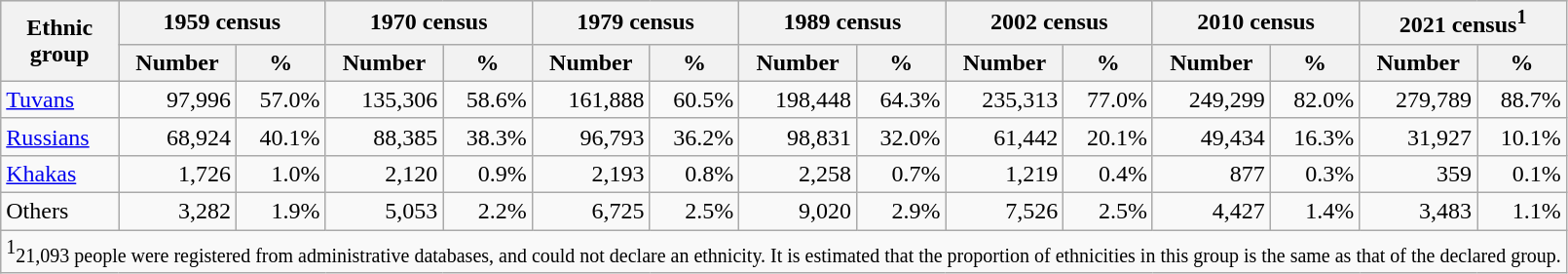<table class="wikitable" style="text-align: right;">
<tr style="background:#e0e0e0;">
<th rowspan="2">Ethnic<br>group</th>
<th colspan="2">1959 census</th>
<th colspan="2">1970 census</th>
<th colspan="2">1979 census</th>
<th colspan="2">1989 census</th>
<th colspan="2">2002 census</th>
<th colspan="2">2010 census</th>
<th colspan="2">2021 census<sup>1</sup></th>
</tr>
<tr style="background:#e0e0e0;">
<th>Number</th>
<th>%</th>
<th>Number</th>
<th>%</th>
<th>Number</th>
<th>%</th>
<th>Number</th>
<th>%</th>
<th>Number</th>
<th>%</th>
<th>Number</th>
<th>%</th>
<th>Number</th>
<th>%</th>
</tr>
<tr>
<td style="text-align:left;"><a href='#'>Tuvans</a></td>
<td>97,996</td>
<td>57.0%</td>
<td>135,306</td>
<td>58.6%</td>
<td>161,888</td>
<td>60.5%</td>
<td>198,448</td>
<td>64.3%</td>
<td>235,313</td>
<td>77.0%</td>
<td>249,299</td>
<td>82.0%</td>
<td>279,789</td>
<td>88.7%</td>
</tr>
<tr>
<td style="text-align:left;"><a href='#'>Russians</a></td>
<td>68,924</td>
<td>40.1%</td>
<td>88,385</td>
<td>38.3%</td>
<td>96,793</td>
<td>36.2%</td>
<td>98,831</td>
<td>32.0%</td>
<td>61,442</td>
<td>20.1%</td>
<td>49,434</td>
<td>16.3%</td>
<td>31,927</td>
<td>10.1%</td>
</tr>
<tr>
<td style="text-align:left;"><a href='#'>Khakas</a></td>
<td>1,726</td>
<td>1.0%</td>
<td>2,120</td>
<td>0.9%</td>
<td>2,193</td>
<td>0.8%</td>
<td>2,258</td>
<td>0.7%</td>
<td>1,219</td>
<td>0.4%</td>
<td>877</td>
<td>0.3%</td>
<td>359</td>
<td>0.1%</td>
</tr>
<tr>
<td style="text-align:left;">Others</td>
<td>3,282</td>
<td>1.9%</td>
<td>5,053</td>
<td>2.2%</td>
<td>6,725</td>
<td>2.5%</td>
<td>9,020</td>
<td>2.9%</td>
<td>7,526</td>
<td>2.5%</td>
<td>4,427</td>
<td>1.4%</td>
<td>3,483</td>
<td>1.1%</td>
</tr>
<tr>
<td colspan="15" style="text-align:left;"><sup>1</sup><small>21,093 people were registered from administrative databases, and could not declare an ethnicity. It is estimated that the proportion of ethnicities in this group is the same as that of the declared group.</small></td>
</tr>
</table>
